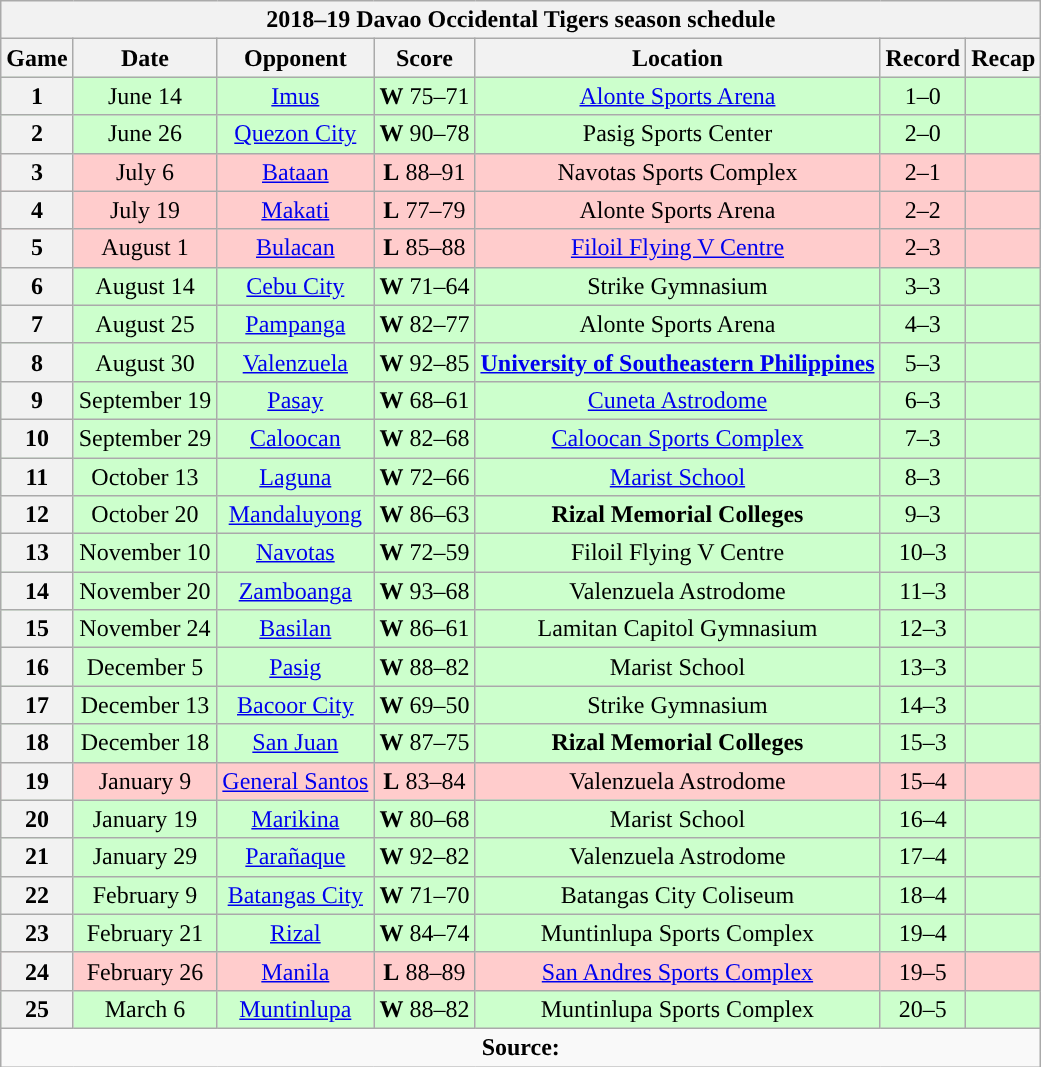<table class="wikitable" style="text-align:center">
<tr>
<th colspan=7>2018–19 Davao Occidental Tigers season schedule</th>
</tr>
<tr>
<th>Game</th>
<th>Date</th>
<th>Opponent</th>
<th>Score</th>
<th>Location</th>
<th>Record</th>
<th>Recap<br></th>
</tr>
<tr style="background:#cfc">
<th>1</th>
<td>June 14</td>
<td><a href='#'>Imus</a></td>
<td><strong>W</strong> 75–71</td>
<td><a href='#'>Alonte Sports Arena</a></td>
<td>1–0</td>
<td></td>
</tr>
<tr style="background:#cfc">
<th>2</th>
<td>June 26</td>
<td><a href='#'>Quezon City</a></td>
<td><strong>W</strong> 90–78</td>
<td>Pasig Sports Center</td>
<td>2–0</td>
<td></td>
</tr>
<tr style="background:#fcc">
<th>3</th>
<td>July 6</td>
<td><a href='#'>Bataan</a></td>
<td><strong>L</strong> 88–91</td>
<td>Navotas Sports Complex</td>
<td>2–1</td>
<td></td>
</tr>
<tr style="background:#fcc">
<th>4</th>
<td>July 19</td>
<td><a href='#'>Makati</a></td>
<td><strong>L</strong> 77–79</td>
<td>Alonte Sports Arena</td>
<td>2–2</td>
<td></td>
</tr>
<tr style="background:#fcc">
<th>5</th>
<td>August 1</td>
<td><a href='#'>Bulacan</a></td>
<td><strong>L</strong> 85–88 </td>
<td><a href='#'>Filoil Flying V Centre</a></td>
<td>2–3</td>
<td></td>
</tr>
<tr style="background:#cfc">
<th>6</th>
<td>August 14</td>
<td><a href='#'>Cebu City</a></td>
<td><strong>W</strong> 71–64</td>
<td>Strike Gymnasium</td>
<td>3–3</td>
<td></td>
</tr>
<tr style="background:#cfc">
<th>7</th>
<td>August 25</td>
<td><a href='#'>Pampanga</a></td>
<td><strong>W</strong> 82–77</td>
<td>Alonte Sports Arena</td>
<td>4–3</td>
<td></td>
</tr>
<tr style="background:#cfc">
<th>8</th>
<td>August 30</td>
<td><a href='#'>Valenzuela</a></td>
<td><strong>W</strong> 92–85</td>
<td><strong><a href='#'>University of Southeastern Philippines</a></strong></td>
<td>5–3</td>
<td></td>
</tr>
<tr style="background:#cfc">
<th>9</th>
<td>September 19</td>
<td><a href='#'>Pasay</a></td>
<td><strong>W</strong> 68–61</td>
<td><a href='#'>Cuneta Astrodome</a></td>
<td>6–3</td>
<td></td>
</tr>
<tr style="background:#cfc">
<th>10</th>
<td>September 29</td>
<td><a href='#'>Caloocan</a></td>
<td><strong>W</strong> 82–68</td>
<td><a href='#'>Caloocan Sports Complex</a></td>
<td>7–3</td>
<td><br></td>
</tr>
<tr style="background:#cfc">
<th>11</th>
<td>October 13</td>
<td><a href='#'>Laguna</a></td>
<td><strong>W</strong> 72–66</td>
<td><a href='#'>Marist School</a></td>
<td>8–3</td>
<td></td>
</tr>
<tr style="background:#cfc">
<th>12</th>
<td>October 20</td>
<td><a href='#'>Mandaluyong</a></td>
<td><strong>W</strong> 86–63</td>
<td><strong>Rizal Memorial Colleges</strong></td>
<td>9–3</td>
<td></td>
</tr>
<tr style="background:#cfc">
<th>13</th>
<td>November 10</td>
<td><a href='#'>Navotas</a></td>
<td><strong>W</strong> 72–59</td>
<td>Filoil Flying V Centre</td>
<td>10–3</td>
<td></td>
</tr>
<tr style="background:#cfc">
<th>14</th>
<td>November 20</td>
<td><a href='#'>Zamboanga</a></td>
<td><strong>W</strong> 93–68</td>
<td>Valenzuela Astrodome</td>
<td>11–3</td>
<td></td>
</tr>
<tr style="background:#cfc">
<th>15</th>
<td>November 24</td>
<td><a href='#'>Basilan</a></td>
<td><strong>W</strong> 86–61</td>
<td>Lamitan Capitol Gymnasium</td>
<td>12–3</td>
<td></td>
</tr>
<tr style="background:#cfc">
<th>16</th>
<td>December 5</td>
<td><a href='#'>Pasig</a></td>
<td><strong>W</strong> 88–82</td>
<td>Marist School</td>
<td>13–3</td>
<td></td>
</tr>
<tr style="background:#cfc">
<th>17</th>
<td>December 13</td>
<td><a href='#'>Bacoor City</a></td>
<td><strong>W</strong> 69–50</td>
<td>Strike Gymnasium</td>
<td>14–3</td>
<td></td>
</tr>
<tr style="background:#cfc">
<th>18</th>
<td>December 18</td>
<td><a href='#'>San Juan</a></td>
<td><strong>W</strong> 87–75</td>
<td><strong>Rizal Memorial Colleges</strong></td>
<td>15–3</td>
<td><br></td>
</tr>
<tr style="background:#fcc">
<th>19</th>
<td>January 9</td>
<td><a href='#'>General Santos</a></td>
<td><strong>L</strong> 83–84</td>
<td>Valenzuela Astrodome</td>
<td>15–4</td>
<td></td>
</tr>
<tr style="background:#cfc">
<th>20</th>
<td>January 19</td>
<td><a href='#'>Marikina</a></td>
<td><strong>W</strong> 80–68</td>
<td>Marist School</td>
<td>16–4</td>
<td></td>
</tr>
<tr style="background:#cfc">
<th>21</th>
<td>January 29</td>
<td><a href='#'>Parañaque</a></td>
<td><strong>W</strong> 92–82</td>
<td>Valenzuela Astrodome</td>
<td>17–4</td>
<td></td>
</tr>
<tr style="background:#cfc">
<th>22</th>
<td>February 9</td>
<td><a href='#'>Batangas City</a></td>
<td><strong>W</strong> 71–70</td>
<td>Batangas City Coliseum</td>
<td>18–4</td>
<td></td>
</tr>
<tr style="background:#cfc">
<th>23</th>
<td>February 21</td>
<td><a href='#'>Rizal</a></td>
<td><strong>W</strong> 84–74</td>
<td>Muntinlupa Sports Complex</td>
<td>19–4</td>
<td></td>
</tr>
<tr style="background:#fcc">
<th>24</th>
<td>February 26</td>
<td><a href='#'>Manila</a></td>
<td><strong>L</strong> 88–89</td>
<td><a href='#'>San Andres Sports Complex</a></td>
<td>19–5</td>
<td></td>
</tr>
<tr style="background:#cfc">
<th>25</th>
<td>March 6</td>
<td><a href='#'>Muntinlupa</a></td>
<td><strong>W</strong> 88–82</td>
<td>Muntinlupa Sports Complex</td>
<td>20–5</td>
<td></td>
</tr>
<tr>
<td colspan=7 align=center><strong>Source: </strong></td>
</tr>
</table>
